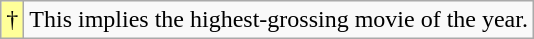<table class="wikitable">
<tr>
<td style="background-color:#FFFF99">†</td>
<td>This implies the highest-grossing movie of the year.</td>
</tr>
</table>
